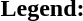<table class="toccolours" style="font-size:100%; white-space:nowrap;">
<tr>
<td><strong>Legend:</strong></td>
<td>      </td>
</tr>
<tr>
<td></td>
</tr>
<tr>
<td></td>
</tr>
</table>
